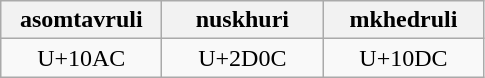<table class="wikitable" style="width:100">
<tr>
<th width="100">asomtavruli</th>
<th width="100">nuskhuri</th>
<th width="100">mkhedruli</th>
</tr>
<tr>
<td align="center">U+10AC</td>
<td align="center">U+2D0C</td>
<td align="center">U+10DC</td>
</tr>
</table>
